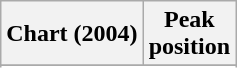<table class="wikitable sortable plainrowheaders" style="text-align:center">
<tr>
<th scope="col">Chart (2004)</th>
<th scope="col">Peak<br> position</th>
</tr>
<tr>
</tr>
<tr>
</tr>
</table>
